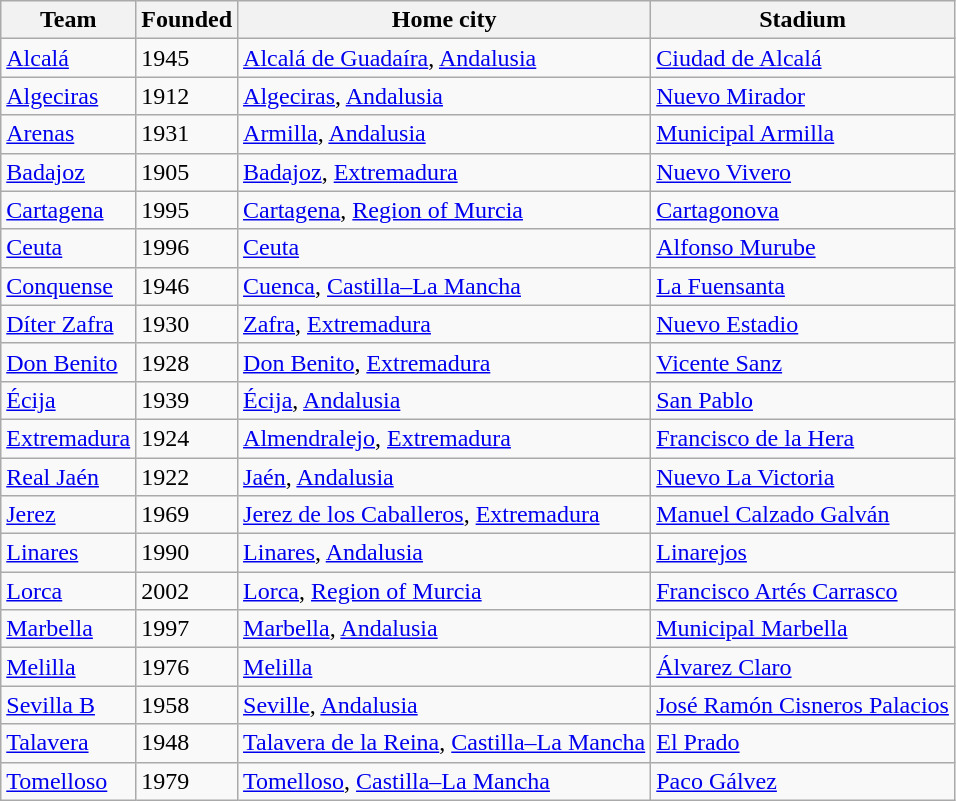<table class="wikitable sortable">
<tr>
<th>Team</th>
<th>Founded</th>
<th>Home city</th>
<th>Stadium</th>
</tr>
<tr>
<td><a href='#'>Alcalá</a></td>
<td>1945</td>
<td><a href='#'>Alcalá de Guadaíra</a>, <a href='#'>Andalusia</a></td>
<td><a href='#'>Ciudad de Alcalá</a></td>
</tr>
<tr>
<td><a href='#'>Algeciras</a></td>
<td>1912</td>
<td><a href='#'>Algeciras</a>, <a href='#'>Andalusia</a></td>
<td><a href='#'>Nuevo Mirador</a></td>
</tr>
<tr>
<td><a href='#'>Arenas</a></td>
<td>1931</td>
<td><a href='#'>Armilla</a>, <a href='#'>Andalusia</a></td>
<td><a href='#'>Municipal Armilla</a></td>
</tr>
<tr>
<td><a href='#'>Badajoz</a></td>
<td>1905</td>
<td><a href='#'>Badajoz</a>, <a href='#'>Extremadura</a></td>
<td><a href='#'>Nuevo Vivero</a></td>
</tr>
<tr>
<td><a href='#'>Cartagena</a></td>
<td>1995</td>
<td><a href='#'>Cartagena</a>, <a href='#'>Region of Murcia</a></td>
<td><a href='#'>Cartagonova</a></td>
</tr>
<tr>
<td><a href='#'>Ceuta</a></td>
<td>1996</td>
<td><a href='#'>Ceuta</a></td>
<td><a href='#'>Alfonso Murube</a></td>
</tr>
<tr>
<td><a href='#'>Conquense</a></td>
<td>1946</td>
<td><a href='#'>Cuenca</a>, <a href='#'>Castilla–La Mancha</a></td>
<td><a href='#'>La Fuensanta</a></td>
</tr>
<tr>
<td><a href='#'>Díter Zafra</a></td>
<td>1930</td>
<td><a href='#'>Zafra</a>, <a href='#'>Extremadura</a></td>
<td><a href='#'>Nuevo Estadio</a></td>
</tr>
<tr>
<td><a href='#'>Don Benito</a></td>
<td>1928</td>
<td><a href='#'>Don Benito</a>, <a href='#'>Extremadura</a></td>
<td><a href='#'>Vicente Sanz</a></td>
</tr>
<tr>
<td><a href='#'>Écija</a></td>
<td>1939</td>
<td><a href='#'>Écija</a>, <a href='#'>Andalusia</a></td>
<td><a href='#'>San Pablo</a></td>
</tr>
<tr>
<td><a href='#'>Extremadura</a></td>
<td>1924</td>
<td><a href='#'>Almendralejo</a>, <a href='#'>Extremadura</a></td>
<td><a href='#'>Francisco de la Hera</a></td>
</tr>
<tr>
<td><a href='#'>Real Jaén</a></td>
<td>1922</td>
<td><a href='#'>Jaén</a>, <a href='#'>Andalusia</a></td>
<td><a href='#'>Nuevo La Victoria</a></td>
</tr>
<tr>
<td><a href='#'>Jerez</a></td>
<td>1969</td>
<td><a href='#'>Jerez de los Caballeros</a>, <a href='#'>Extremadura</a></td>
<td><a href='#'>Manuel Calzado Galván</a></td>
</tr>
<tr>
<td><a href='#'>Linares</a></td>
<td>1990</td>
<td><a href='#'>Linares</a>, <a href='#'>Andalusia</a></td>
<td><a href='#'>Linarejos</a></td>
</tr>
<tr>
<td><a href='#'>Lorca</a></td>
<td>2002</td>
<td><a href='#'>Lorca</a>, <a href='#'>Region of Murcia</a></td>
<td><a href='#'>Francisco Artés Carrasco</a></td>
</tr>
<tr>
<td><a href='#'>Marbella</a></td>
<td>1997</td>
<td><a href='#'>Marbella</a>, <a href='#'>Andalusia</a></td>
<td><a href='#'>Municipal Marbella</a></td>
</tr>
<tr>
<td><a href='#'>Melilla</a></td>
<td>1976</td>
<td><a href='#'>Melilla</a></td>
<td><a href='#'>Álvarez Claro</a></td>
</tr>
<tr>
<td><a href='#'>Sevilla B</a></td>
<td>1958</td>
<td><a href='#'>Seville</a>, <a href='#'>Andalusia</a></td>
<td><a href='#'>José Ramón Cisneros Palacios</a></td>
</tr>
<tr>
<td><a href='#'>Talavera</a></td>
<td>1948</td>
<td><a href='#'>Talavera de la Reina</a>, <a href='#'>Castilla–La Mancha</a></td>
<td><a href='#'>El Prado</a></td>
</tr>
<tr>
<td><a href='#'>Tomelloso</a></td>
<td>1979</td>
<td><a href='#'>Tomelloso</a>, <a href='#'>Castilla–La Mancha</a></td>
<td><a href='#'>Paco Gálvez</a></td>
</tr>
</table>
